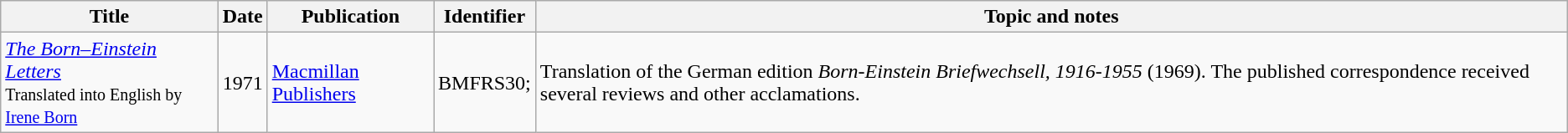<table class="wikitable sortable" width="auto" style="text-align: left">
<tr>
<th>Title</th>
<th>Date</th>
<th>Publication</th>
<th>Identifier</th>
<th>Topic and notes</th>
</tr>
<tr>
<td><em><a href='#'>The Born–Einstein Letters</a></em><br><small>Translated into English by <a href='#'>Irene Born</a></small></td>
<td>1971</td>
<td><a href='#'>Macmillan Publishers</a></td>
<td>BMFRS30; </td>
<td>Translation of the German edition <em>Born-Einstein Briefwechsell, 1916-1955</em> (1969). The published correspondence received several reviews and other acclamations.</td>
</tr>
</table>
